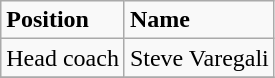<table class="wikitable">
<tr>
<td><strong>Position</strong></td>
<td><strong>Name</strong></td>
</tr>
<tr>
<td>Head coach</td>
<td> Steve Varegali</td>
</tr>
<tr>
</tr>
</table>
